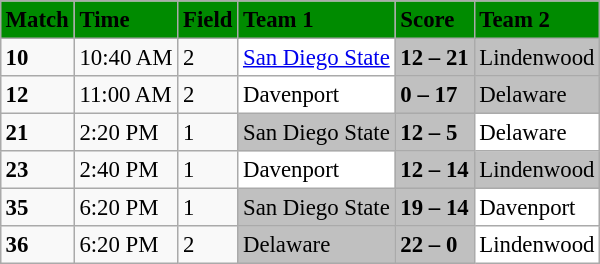<table class="wikitable" style="margin:0.5em auto; font-size:95%">
<tr bgcolor="#008B00">
<td><strong>Match</strong></td>
<td><strong>Time</strong></td>
<td><strong>Field</strong></td>
<td><strong>Team 1</strong></td>
<td><strong>Score</strong></td>
<td><strong>Team 2</strong></td>
</tr>
<tr>
<td><strong>10</strong></td>
<td>10:40 AM</td>
<td>2</td>
<td bgcolor="white"><a href='#'>San Diego State</a></td>
<td bgcolor="silver"><strong>12 – 21</strong></td>
<td bgcolor="silver">Lindenwood</td>
</tr>
<tr>
<td><strong>12</strong></td>
<td>11:00 AM</td>
<td>2</td>
<td bgcolor="white">Davenport</td>
<td bgcolor="silver"><strong>0 – 17</strong></td>
<td bgcolor="silver">Delaware</td>
</tr>
<tr>
<td><strong>21</strong></td>
<td>2:20 PM</td>
<td>1</td>
<td bgcolor="silver">San Diego State</td>
<td bgcolor="silver"><strong>12 – 5</strong></td>
<td bgcolor="white">Delaware</td>
</tr>
<tr>
<td><strong>23</strong></td>
<td>2:40 PM</td>
<td>1</td>
<td bgcolor="white">Davenport</td>
<td bgcolor="silver"><strong>12 – 14</strong></td>
<td bgcolor="silver">Lindenwood</td>
</tr>
<tr>
<td><strong>35</strong></td>
<td>6:20 PM</td>
<td>1</td>
<td bgcolor="silver">San Diego State</td>
<td bgcolor="silver"><strong>19 – 14</strong></td>
<td bgcolor="white">Davenport</td>
</tr>
<tr>
<td><strong>36</strong></td>
<td>6:20 PM</td>
<td>2</td>
<td bgcolor="silver">Delaware</td>
<td bgcolor="silver"><strong>22 – 0</strong></td>
<td bgcolor="white">Lindenwood</td>
</tr>
</table>
